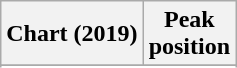<table class="wikitable sortable plainrowheaders" style="text-align:center">
<tr>
<th scope="col">Chart (2019)</th>
<th scope="col">Peak<br>position</th>
</tr>
<tr>
</tr>
<tr>
</tr>
<tr>
</tr>
<tr>
</tr>
</table>
